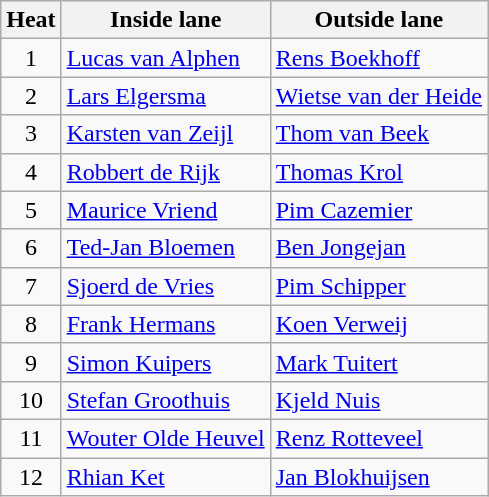<table class="wikitable">
<tr>
<th>Heat</th>
<th>Inside lane</th>
<th>Outside lane</th>
</tr>
<tr>
<td align="center">1</td>
<td><a href='#'>Lucas van Alphen</a></td>
<td><a href='#'>Rens Boekhoff</a></td>
</tr>
<tr>
<td align="center">2</td>
<td><a href='#'>Lars Elgersma</a></td>
<td><a href='#'>Wietse van der Heide</a></td>
</tr>
<tr>
<td align="center">3</td>
<td><a href='#'>Karsten van Zeijl</a></td>
<td><a href='#'>Thom van Beek</a></td>
</tr>
<tr>
<td align="center">4</td>
<td><a href='#'>Robbert de Rijk</a></td>
<td><a href='#'>Thomas Krol</a></td>
</tr>
<tr>
<td align="center">5</td>
<td><a href='#'>Maurice Vriend</a></td>
<td><a href='#'>Pim Cazemier</a></td>
</tr>
<tr>
<td align="center">6</td>
<td><a href='#'>Ted-Jan Bloemen</a></td>
<td><a href='#'>Ben Jongejan</a></td>
</tr>
<tr>
<td align="center">7</td>
<td><a href='#'>Sjoerd de Vries</a></td>
<td><a href='#'>Pim Schipper</a></td>
</tr>
<tr>
<td align="center">8</td>
<td><a href='#'>Frank Hermans</a></td>
<td><a href='#'>Koen Verweij</a></td>
</tr>
<tr>
<td align="center">9</td>
<td><a href='#'>Simon Kuipers</a></td>
<td><a href='#'>Mark Tuitert</a></td>
</tr>
<tr>
<td align="center">10</td>
<td><a href='#'>Stefan Groothuis</a></td>
<td><a href='#'>Kjeld Nuis</a></td>
</tr>
<tr>
<td align="center">11</td>
<td><a href='#'>Wouter Olde Heuvel</a></td>
<td><a href='#'>Renz Rotteveel</a></td>
</tr>
<tr>
<td align="center">12</td>
<td><a href='#'>Rhian Ket</a></td>
<td><a href='#'>Jan Blokhuijsen</a></td>
</tr>
</table>
